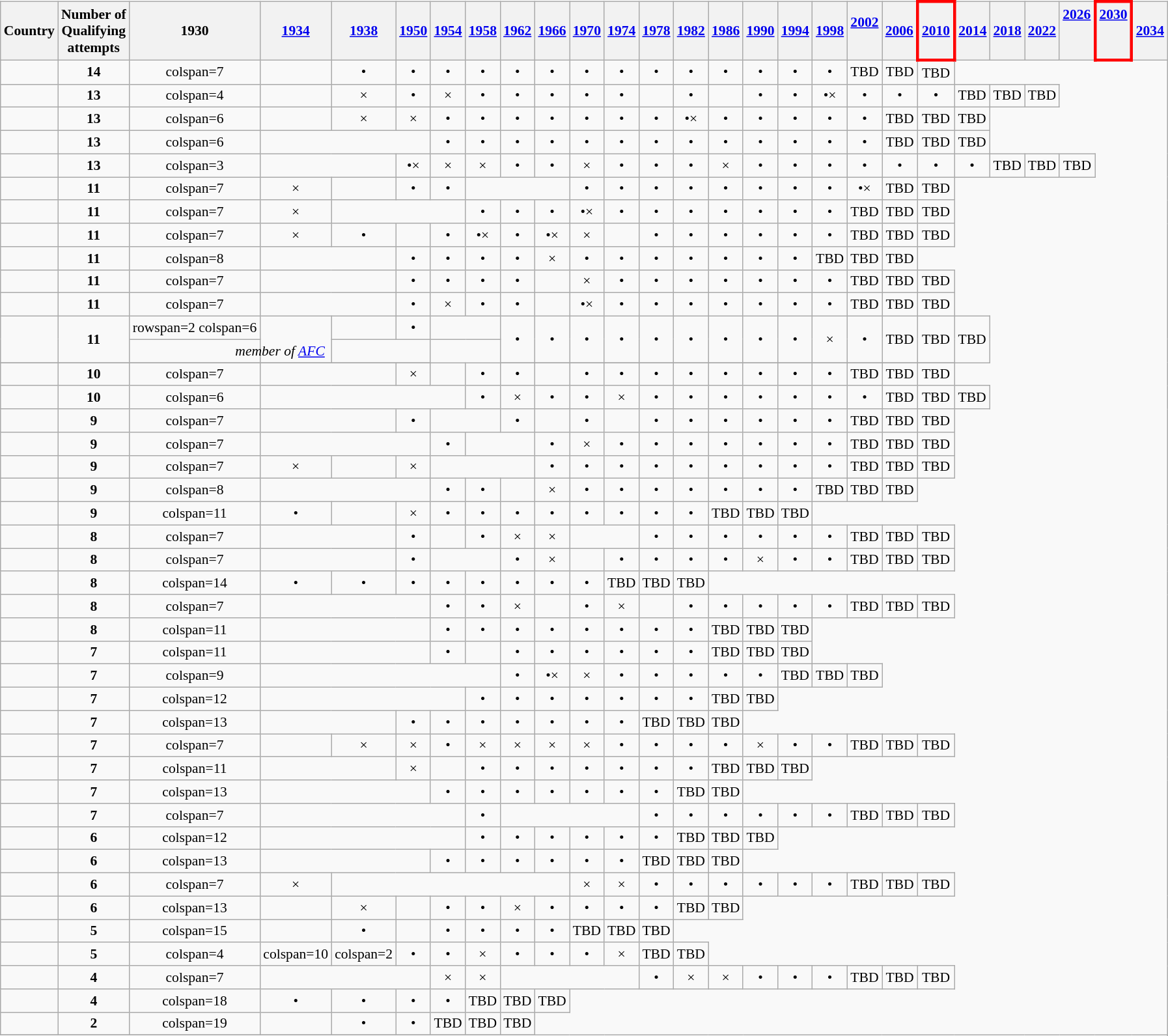<table class="wikitable" style="text-align: center; font-size: 90%">
<tr>
<th>Country</th>
<th>Number of <br> Qualifying<br>attempts</th>
<th>1930<br> </th>
<th><a href='#'>1934</a><br> </th>
<th><a href='#'>1938</a><br> </th>
<th><a href='#'>1950</a><br> </th>
<th><a href='#'>1954</a><br> </th>
<th><a href='#'>1958</a><br> </th>
<th><a href='#'>1962</a><br> </th>
<th><a href='#'>1966</a><br> </th>
<th><a href='#'>1970</a><br> </th>
<th><a href='#'>1974</a><br> </th>
<th><a href='#'>1978</a><br> </th>
<th><a href='#'>1982</a><br> </th>
<th><a href='#'>1986</a><br> </th>
<th><a href='#'>1990</a><br> </th>
<th><a href='#'>1994</a><br> </th>
<th><a href='#'>1998</a><br> </th>
<th><a href='#'>2002</a><br> <br></th>
<th><a href='#'>2006</a><br> </th>
<th style="border:3px solid red"><a href='#'>2010</a><br> </th>
<th><a href='#'>2014</a><br> </th>
<th><a href='#'>2018</a><br> </th>
<th><a href='#'>2022</a><br> </th>
<th><a href='#'>2026</a><br> <br><br></th>
<th style="border:3px solid red"><a href='#'>2030</a><br> <br><br></th>
<th><a href='#'>2034</a><br> </th>
</tr>
<tr>
<td style="text-align: left;"></td>
<td><strong>14</strong></td>
<td>colspan=7 </td>
<td></td>
<td>•</td>
<td>•</td>
<td>•</td>
<td>•</td>
<td>•</td>
<td>•</td>
<td>•</td>
<td>•</td>
<td>•</td>
<td>•</td>
<td>•</td>
<td>•</td>
<td>•</td>
<td>•</td>
<td>TBD</td>
<td>TBD</td>
<td>TBD</td>
</tr>
<tr>
<td style="text-align: left;"></td>
<td><strong>13</strong></td>
<td>colspan=4 </td>
<td></td>
<td>×</td>
<td>•</td>
<td>×</td>
<td>•</td>
<td>•</td>
<td>•</td>
<td>•</td>
<td>•</td>
<td></td>
<td>•</td>
<td></td>
<td>•</td>
<td>•</td>
<td>•×</td>
<td>•</td>
<td>•</td>
<td>•</td>
<td>TBD</td>
<td>TBD</td>
<td>TBD</td>
</tr>
<tr>
<td style="text-align: left;"></td>
<td><strong>13</strong></td>
<td>colspan=6 </td>
<td></td>
<td>×</td>
<td>×</td>
<td>•</td>
<td>•</td>
<td>•</td>
<td>•</td>
<td>•</td>
<td>•</td>
<td>•</td>
<td>•×</td>
<td>•</td>
<td>•</td>
<td>•</td>
<td>•</td>
<td>•</td>
<td>TBD</td>
<td>TBD</td>
<td>TBD</td>
</tr>
<tr>
<td style="text-align: left;"></td>
<td><strong>13</strong></td>
<td>colspan=6 </td>
<td colspan=3></td>
<td>•</td>
<td>•</td>
<td>•</td>
<td>•</td>
<td>•</td>
<td>•</td>
<td>•</td>
<td>•</td>
<td>•</td>
<td>•</td>
<td>•</td>
<td>•</td>
<td>•</td>
<td>TBD</td>
<td>TBD</td>
<td>TBD</td>
</tr>
<tr>
<td style="text-align: left;"></td>
<td><strong>13</strong></td>
<td>colspan=3 </td>
<td colspan=2></td>
<td>•×</td>
<td>×</td>
<td>×</td>
<td>•</td>
<td>•</td>
<td>×</td>
<td>•</td>
<td>•</td>
<td>•</td>
<td>×</td>
<td>•</td>
<td>•</td>
<td>•</td>
<td>•</td>
<td>•</td>
<td>•</td>
<td>•</td>
<td>TBD</td>
<td>TBD</td>
<td>TBD</td>
</tr>
<tr>
<td style="text-align: left;"></td>
<td><strong>11</strong></td>
<td>colspan=7 </td>
<td>×</td>
<td></td>
<td>•</td>
<td>•</td>
<td colspan=3></td>
<td>•</td>
<td>•</td>
<td>•</td>
<td>•</td>
<td>•</td>
<td>•</td>
<td>•</td>
<td>•</td>
<td>•×</td>
<td>TBD</td>
<td>TBD</td>
</tr>
<tr>
<td style="text-align: left;"></td>
<td><strong>11</strong></td>
<td>colspan=7 </td>
<td>×</td>
<td colspan=3></td>
<td>•</td>
<td>•</td>
<td>•</td>
<td>•×</td>
<td>•</td>
<td>•</td>
<td>•</td>
<td>•</td>
<td>•</td>
<td>•</td>
<td>•</td>
<td>TBD</td>
<td>TBD</td>
<td>TBD</td>
</tr>
<tr>
<td style="text-align: left;"></td>
<td><strong>11</strong></td>
<td>colspan=7 </td>
<td>×</td>
<td>•</td>
<td></td>
<td>•</td>
<td>•×</td>
<td>•</td>
<td>•×</td>
<td>×</td>
<td></td>
<td>•</td>
<td>•</td>
<td>•</td>
<td>•</td>
<td>•</td>
<td>•</td>
<td>TBD</td>
<td>TBD</td>
<td>TBD</td>
</tr>
<tr>
<td style="text-align: left;"></td>
<td><strong>11</strong></td>
<td>colspan=8 </td>
<td colspan=2></td>
<td>•</td>
<td>•</td>
<td>•</td>
<td>•</td>
<td>×</td>
<td>•</td>
<td>•</td>
<td>•</td>
<td>•</td>
<td>•</td>
<td>•</td>
<td>•</td>
<td>TBD</td>
<td>TBD</td>
<td>TBD</td>
</tr>
<tr>
<td style="text-align: left;"></td>
<td><strong>11</strong></td>
<td>colspan=7 </td>
<td colspan=2></td>
<td>•</td>
<td>•</td>
<td>•</td>
<td>•</td>
<td></td>
<td>×</td>
<td>•</td>
<td>•</td>
<td>•</td>
<td>•</td>
<td>•</td>
<td>•</td>
<td>•</td>
<td>TBD</td>
<td>TBD</td>
<td>TBD</td>
</tr>
<tr>
<td style="text-align: left;"></td>
<td><strong>11</strong></td>
<td>colspan=7 </td>
<td colspan=2></td>
<td>•</td>
<td>×</td>
<td>•</td>
<td>•</td>
<td></td>
<td>•×</td>
<td>•</td>
<td>•</td>
<td>•</td>
<td>•</td>
<td>•</td>
<td>•</td>
<td>•</td>
<td>TBD</td>
<td>TBD</td>
<td>TBD</td>
</tr>
<tr>
<td style="text-align: left;" rowspan=2></td>
<td rowspan=2><strong>11</strong></td>
<td>rowspan=2 colspan=6 </td>
<td rowspan=2></td>
<td></td>
<td>•</td>
<td colspan=2></td>
<td rowspan=2>•</td>
<td rowspan=2>•</td>
<td rowspan=2>•</td>
<td rowspan=2>•</td>
<td rowspan=2>•</td>
<td rowspan=2>•</td>
<td rowspan=2>•</td>
<td rowspan=2>•</td>
<td rowspan=2>•</td>
<td rowspan=2>×</td>
<td rowspan=2>•</td>
<td rowspan=2>TBD</td>
<td rowspan=2>TBD</td>
<td rowspan=2>TBD</td>
</tr>
<tr>
<td colspan=4><em>member of <a href='#'>AFC</a></em></td>
</tr>
<tr>
</tr>
<tr>
<td style="text-align: left;"></td>
<td><strong>10</strong></td>
<td>colspan=7 </td>
<td colspan=2></td>
<td>×</td>
<td></td>
<td>•</td>
<td>•</td>
<td></td>
<td>•</td>
<td>•</td>
<td>•</td>
<td>•</td>
<td>•</td>
<td>•</td>
<td>•</td>
<td>•</td>
<td>TBD</td>
<td>TBD</td>
<td>TBD</td>
</tr>
<tr>
<td style="text-align: left;"></td>
<td><strong>10</strong></td>
<td>colspan=6 </td>
<td colspan=4></td>
<td>•</td>
<td>×</td>
<td>•</td>
<td>•</td>
<td>×</td>
<td>•</td>
<td>•</td>
<td>•</td>
<td>•</td>
<td>•</td>
<td>•</td>
<td>•</td>
<td>TBD</td>
<td>TBD</td>
<td>TBD</td>
</tr>
<tr>
<td style="text-align: left;"></td>
<td><strong>9</strong></td>
<td>colspan=7 </td>
<td colspan=2></td>
<td>•</td>
<td colspan=2></td>
<td>•</td>
<td></td>
<td>•</td>
<td></td>
<td>•</td>
<td>•</td>
<td>•</td>
<td>•</td>
<td>•</td>
<td>•</td>
<td>TBD</td>
<td>TBD</td>
<td>TBD</td>
</tr>
<tr>
<td style="text-align: left;"></td>
<td><strong>9</strong></td>
<td>colspan=7 </td>
<td colspan=3></td>
<td>•</td>
<td colspan=2></td>
<td>•</td>
<td>×</td>
<td>•</td>
<td>•</td>
<td>•</td>
<td>•</td>
<td>•</td>
<td>•</td>
<td>•</td>
<td>TBD</td>
<td>TBD</td>
<td>TBD</td>
</tr>
<tr>
<td style="text-align: left;"></td>
<td><strong>9</strong></td>
<td>colspan=7 </td>
<td>×</td>
<td></td>
<td>×</td>
<td colspan=3></td>
<td>•</td>
<td>•</td>
<td>•</td>
<td>•</td>
<td>•</td>
<td>•</td>
<td>•</td>
<td>•</td>
<td>•</td>
<td>TBD</td>
<td>TBD</td>
<td>TBD</td>
</tr>
<tr>
<td style="text-align: left;"></td>
<td><strong>9</strong></td>
<td>colspan=8 </td>
<td colspan=3></td>
<td>•</td>
<td>•</td>
<td></td>
<td>×</td>
<td>•</td>
<td>•</td>
<td>•</td>
<td>•</td>
<td>•</td>
<td>•</td>
<td>•</td>
<td>TBD</td>
<td>TBD</td>
<td>TBD</td>
</tr>
<tr>
<td style="text-align: left;"></td>
<td><strong>9</strong></td>
<td>colspan=11 </td>
<td>•</td>
<td></td>
<td>×</td>
<td>•</td>
<td>•</td>
<td>•</td>
<td>•</td>
<td>•</td>
<td>•</td>
<td>•</td>
<td>•</td>
<td>TBD</td>
<td>TBD</td>
<td>TBD</td>
</tr>
<tr>
<td style="text-align: left;"></td>
<td><strong>8</strong></td>
<td>colspan=7 </td>
<td colspan=2></td>
<td>•</td>
<td></td>
<td>•</td>
<td>×</td>
<td>×</td>
<td colspan=2></td>
<td>•</td>
<td>•</td>
<td>•</td>
<td>•</td>
<td>•</td>
<td>•</td>
<td>TBD</td>
<td>TBD</td>
<td>TBD</td>
</tr>
<tr>
<td style="text-align: left;"></td>
<td><strong>8</strong></td>
<td>colspan=7 </td>
<td colspan=2></td>
<td>•</td>
<td colspan=2></td>
<td>•</td>
<td>×</td>
<td></td>
<td>•</td>
<td>•</td>
<td>•</td>
<td>•</td>
<td>×</td>
<td>•</td>
<td>•</td>
<td>TBD</td>
<td>TBD</td>
<td>TBD</td>
</tr>
<tr>
<td style="text-align: left;"></td>
<td><strong>8</strong></td>
<td>colspan=14 </td>
<td>•</td>
<td>•</td>
<td>•</td>
<td>•</td>
<td>•</td>
<td>•</td>
<td>•</td>
<td>•</td>
<td>TBD</td>
<td>TBD</td>
<td>TBD</td>
</tr>
<tr>
<td style="text-align: left;"></td>
<td><strong>8</strong></td>
<td>colspan=7 </td>
<td colspan=3></td>
<td>•</td>
<td>•</td>
<td>×</td>
<td></td>
<td>•</td>
<td>×</td>
<td></td>
<td>•</td>
<td>•</td>
<td>•</td>
<td>•</td>
<td>•</td>
<td>TBD</td>
<td>TBD</td>
<td>TBD</td>
</tr>
<tr>
<td style="text-align: left;"></td>
<td><strong>8</strong></td>
<td>colspan=11 </td>
<td colspan=3></td>
<td>•</td>
<td>•</td>
<td>•</td>
<td>•</td>
<td>•</td>
<td>•</td>
<td>•</td>
<td>•</td>
<td>TBD</td>
<td>TBD</td>
<td>TBD</td>
</tr>
<tr>
<td style="text-align: left;"></td>
<td><strong>7</strong></td>
<td>colspan=11 </td>
<td colspan=3></td>
<td>•</td>
<td></td>
<td>•</td>
<td>•</td>
<td>•</td>
<td>•</td>
<td>•</td>
<td>•</td>
<td>TBD</td>
<td>TBD</td>
<td>TBD</td>
</tr>
<tr>
<td style="text-align: left;"></td>
<td><strong>7</strong></td>
<td>colspan=9 </td>
<td colspan=5></td>
<td>•</td>
<td>•×</td>
<td>×</td>
<td>•</td>
<td>•</td>
<td>•</td>
<td>•</td>
<td>•</td>
<td>TBD</td>
<td>TBD</td>
<td>TBD</td>
</tr>
<tr>
<td style="text-align: left;"></td>
<td><strong>7</strong></td>
<td>colspan=12 </td>
<td colspan=4></td>
<td>•</td>
<td>•</td>
<td>•</td>
<td>•</td>
<td>•</td>
<td>•</td>
<td>•</td>
<td>TBD</td>
<td>TBD</td>
</tr>
<tr>
<td style="text-align: left;"></td>
<td><strong>7</strong></td>
<td>colspan=13 </td>
<td colspan=2></td>
<td>•</td>
<td>•</td>
<td>•</td>
<td>•</td>
<td>•</td>
<td>•</td>
<td>•</td>
<td>TBD</td>
<td>TBD</td>
<td>TBD</td>
</tr>
<tr>
<td style="text-align: left;"></td>
<td><strong>7</strong></td>
<td>colspan=7 </td>
<td></td>
<td>×</td>
<td>×</td>
<td>•</td>
<td>×</td>
<td>×</td>
<td>×</td>
<td>×</td>
<td>•</td>
<td>•</td>
<td>•</td>
<td>•</td>
<td>×</td>
<td>•</td>
<td>•</td>
<td>TBD</td>
<td>TBD</td>
<td>TBD</td>
</tr>
<tr>
<td style="text-align: left;"></td>
<td><strong>7</strong></td>
<td>colspan=11 </td>
<td colspan=2></td>
<td>×</td>
<td></td>
<td>•</td>
<td>•</td>
<td>•</td>
<td>•</td>
<td>•</td>
<td>•</td>
<td>•</td>
<td>TBD</td>
<td>TBD</td>
<td>TBD</td>
</tr>
<tr>
<td style="text-align: left;"></td>
<td><strong>7</strong></td>
<td>colspan=13 </td>
<td colspan=3></td>
<td>•</td>
<td>•</td>
<td>•</td>
<td>•</td>
<td>•</td>
<td>•</td>
<td>•</td>
<td>TBD</td>
<td>TBD</td>
</tr>
<tr>
<td style="text-align: left;"></td>
<td><strong>7</strong></td>
<td>colspan=7 </td>
<td colspan=4></td>
<td>•</td>
<td colspan=4></td>
<td>•</td>
<td>•</td>
<td>•</td>
<td>•</td>
<td>•</td>
<td>•</td>
<td>TBD</td>
<td>TBD</td>
<td>TBD</td>
</tr>
<tr>
<td style="text-align: left;"></td>
<td><strong>6</strong></td>
<td>colspan=12 </td>
<td colspan=4></td>
<td>•</td>
<td>•</td>
<td>•</td>
<td>•</td>
<td>•</td>
<td>•</td>
<td>TBD</td>
<td>TBD</td>
<td>TBD</td>
</tr>
<tr>
<td style="text-align: left;"></td>
<td><strong>6</strong></td>
<td>colspan=13 </td>
<td colspan=3></td>
<td>•</td>
<td>•</td>
<td>•</td>
<td>•</td>
<td>•</td>
<td>•</td>
<td>TBD</td>
<td>TBD</td>
<td>TBD</td>
</tr>
<tr>
<td style="text-align: left;"></td>
<td><strong>6</strong></td>
<td>colspan=7 </td>
<td>×</td>
<td colspan=6></td>
<td>×</td>
<td>×</td>
<td>•</td>
<td>•</td>
<td>•</td>
<td>•</td>
<td>•</td>
<td>•</td>
<td>TBD</td>
<td>TBD</td>
<td>TBD</td>
</tr>
<tr>
<td style="text-align: left;"></td>
<td><strong>6</strong></td>
<td>colspan=13 </td>
<td></td>
<td>×</td>
<td></td>
<td>•</td>
<td>•</td>
<td>×</td>
<td>•</td>
<td>•</td>
<td>•</td>
<td>•</td>
<td>TBD</td>
<td>TBD</td>
</tr>
<tr>
<td style="text-align: left;"></td>
<td><strong>5</strong></td>
<td>colspan=15 </td>
<td></td>
<td>•</td>
<td></td>
<td>•</td>
<td>•</td>
<td>•</td>
<td>•</td>
<td>TBD</td>
<td>TBD</td>
<td>TBD</td>
</tr>
<tr>
<td style="text-align: left;"></td>
<td><strong>5</strong></td>
<td>colspan=4 </td>
<td>colspan=10 </td>
<td>colspan=2 </td>
<td>•</td>
<td>•</td>
<td>×</td>
<td>•</td>
<td>•</td>
<td>•</td>
<td>×</td>
<td>TBD</td>
<td>TBD</td>
</tr>
<tr>
<td style="text-align: left;"></td>
<td><strong>4</strong></td>
<td>colspan=7 </td>
<td colspan=3></td>
<td>×</td>
<td>×</td>
<td colspan=4></td>
<td>•</td>
<td>×</td>
<td>×</td>
<td>•</td>
<td>•</td>
<td>•</td>
<td>TBD</td>
<td>TBD</td>
<td>TBD</td>
</tr>
<tr>
<td style="text-align: left;"></td>
<td><strong>4</strong></td>
<td>colspan=18 </td>
<td>•</td>
<td>•</td>
<td>•</td>
<td>•</td>
<td>TBD</td>
<td>TBD</td>
<td>TBD</td>
</tr>
<tr>
<td style="text-align: left;"></td>
<td><strong>2</strong></td>
<td>colspan=19 </td>
<td></td>
<td>•</td>
<td>•</td>
<td>TBD</td>
<td>TBD</td>
<td>TBD</td>
</tr>
<tr>
</tr>
</table>
